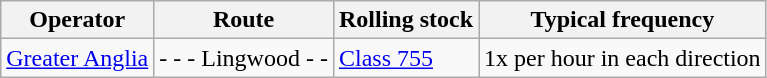<table class="wikitable vatop">
<tr>
<th>Operator</th>
<th>Route</th>
<th>Rolling stock</th>
<th>Typical frequency</th>
</tr>
<tr>
<td><a href='#'>Greater Anglia</a></td>
<td> -  -  - Lingwood -  - </td>
<td><a href='#'>Class 755</a></td>
<td>1x per hour in each direction</td>
</tr>
</table>
